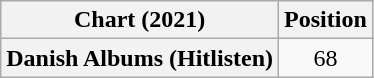<table class="wikitable plainrowheaders" style="text-align:center">
<tr>
<th scope="col">Chart (2021)</th>
<th scope="col">Position</th>
</tr>
<tr>
<th scope="row">Danish Albums (Hitlisten)</th>
<td>68</td>
</tr>
</table>
